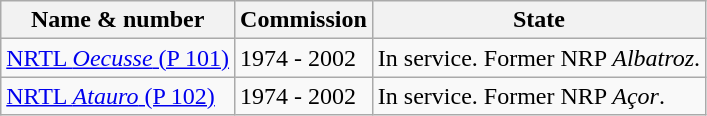<table class="wikitable">
<tr align="center">
<th><strong>Name & number</strong></th>
<th><strong>Commission</strong></th>
<th><strong>State</strong></th>
</tr>
<tr>
<td><a href='#'>NRTL <em>Oecusse</em> (P 101)</a></td>
<td>1974 - 2002</td>
<td>In service. Former NRP <em>Albatroz</em>.</td>
</tr>
<tr>
<td><a href='#'>NRTL <em>Atauro</em> (P 102)</a></td>
<td>1974 - 2002</td>
<td>In service. Former NRP <em>Açor</em>.</td>
</tr>
</table>
